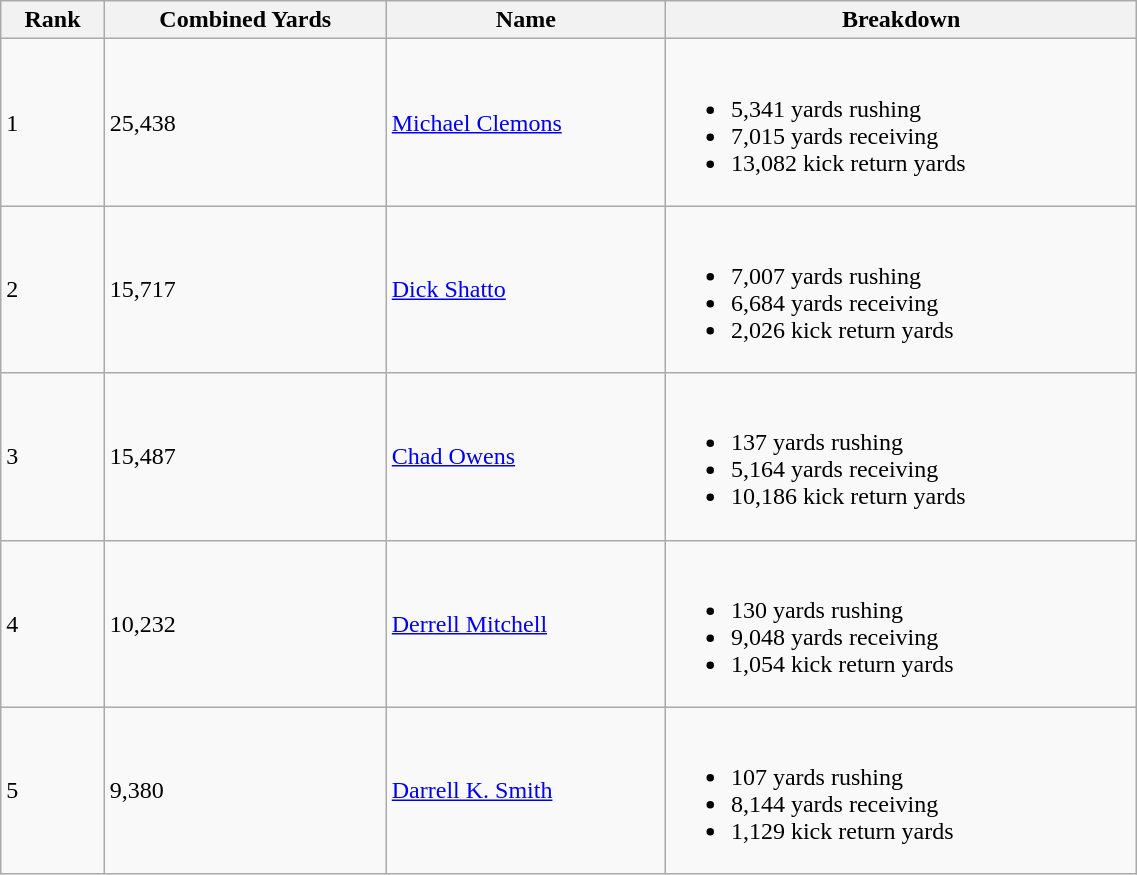<table class="wikitable" style="width:60%; text-align:left; border-collapse:collapse;">
<tr>
<th>Rank</th>
<th>Combined Yards</th>
<th>Name</th>
<th>Breakdown</th>
</tr>
<tr>
<td>1</td>
<td>25,438</td>
<td><a href='#'>Michael Clemons</a></td>
<td><br><ul><li>5,341 yards rushing</li><li>7,015 yards receiving</li><li>13,082 kick return yards</li></ul></td>
</tr>
<tr>
<td>2</td>
<td>15,717</td>
<td><a href='#'>Dick Shatto</a></td>
<td><br><ul><li>7,007 yards rushing</li><li>6,684 yards receiving</li><li>2,026 kick return yards</li></ul></td>
</tr>
<tr>
<td>3</td>
<td>15,487</td>
<td><a href='#'>Chad Owens</a></td>
<td><br><ul><li>137 yards rushing</li><li>5,164 yards receiving</li><li>10,186 kick return yards</li></ul></td>
</tr>
<tr>
<td>4</td>
<td>10,232</td>
<td><a href='#'>Derrell Mitchell</a></td>
<td><br><ul><li>130 yards rushing</li><li>9,048 yards receiving</li><li>1,054 kick return yards</li></ul></td>
</tr>
<tr>
<td>5</td>
<td>9,380</td>
<td><a href='#'>Darrell K. Smith</a></td>
<td><br><ul><li>107 yards rushing</li><li>8,144 yards receiving</li><li>1,129 kick return yards</li></ul></td>
</tr>
</table>
